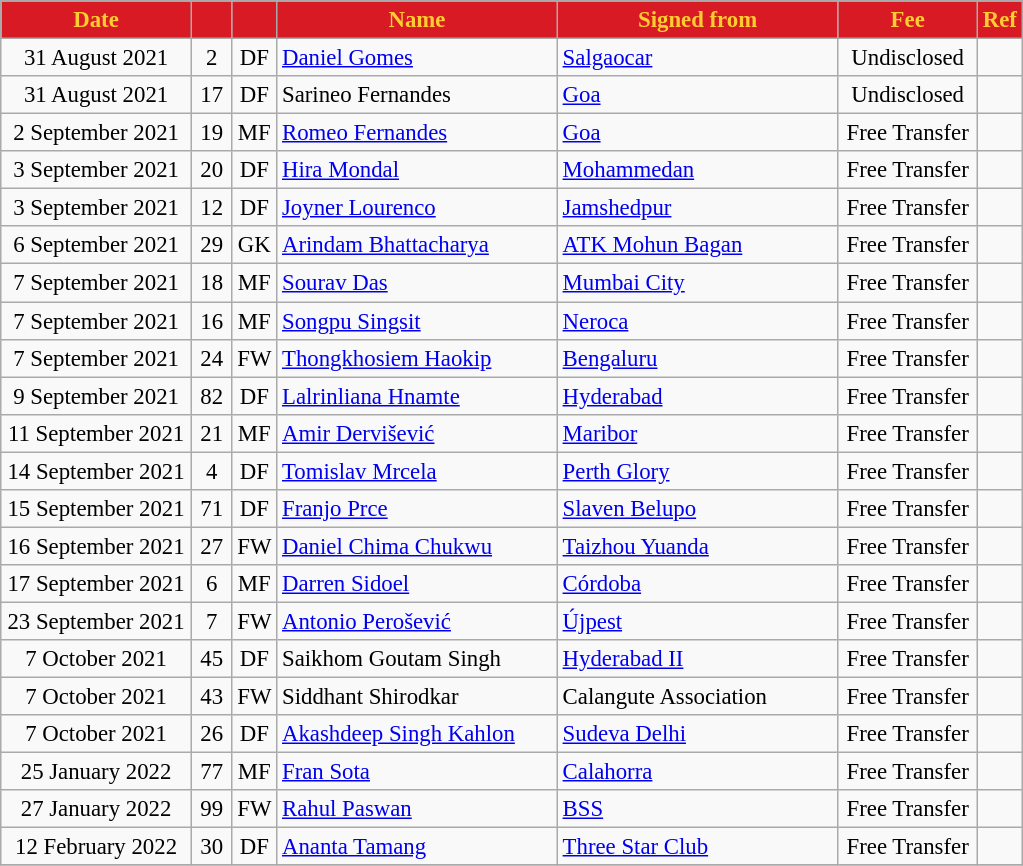<table class="wikitable" style="text-align:center; font-size:95%">
<tr>
<th style="background:#d71a23; color:#ffcd31; text-align:center; width:120px;">Date</th>
<th style="background:#d71a23; color:#ffcd31; text-align:center; width:20px;"></th>
<th style="background:#d71a23; color:#ffcd31; text-align:center; width:20px;"></th>
<th style="background:#d71a23; color:#ffcd31; text-align:center; width:180px;">Name</th>
<th style="background:#d71a23; color:#ffcd31; text-align:center; width:180px;">Signed from</th>
<th style="background:#d71a23; color:#ffcd31; text-align:center; width:86px;">Fee</th>
<th style="background:#d71a23; color:#ffcd31; text-align:center; width:20px;">Ref</th>
</tr>
<tr>
<td>31 August 2021</td>
<td>2</td>
<td>DF</td>
<td style="text-align:left"> <a href='#'>Daniel Gomes</a></td>
<td style="text-align:left"> <a href='#'>Salgaocar</a></td>
<td>Undisclosed</td>
<td></td>
</tr>
<tr>
<td>31 August 2021</td>
<td>17</td>
<td>DF</td>
<td style="text-align:left"> Sarineo Fernandes</td>
<td style="text-align:left"> <a href='#'>Goa</a></td>
<td>Undisclosed</td>
<td></td>
</tr>
<tr>
<td>2 September 2021</td>
<td>19</td>
<td>MF</td>
<td style="text-align:left"> <a href='#'>Romeo Fernandes</a></td>
<td style="text-align:left"> <a href='#'>Goa</a></td>
<td>Free Transfer</td>
<td></td>
</tr>
<tr>
<td>3 September 2021</td>
<td>20</td>
<td>DF</td>
<td style="text-align:left"> <a href='#'>Hira Mondal</a></td>
<td style="text-align:left"> <a href='#'>Mohammedan</a></td>
<td>Free Transfer</td>
<td></td>
</tr>
<tr>
<td>3 September 2021</td>
<td>12</td>
<td>DF</td>
<td style="text-align:left"> <a href='#'>Joyner Lourenco</a></td>
<td style="text-align:left"> <a href='#'>Jamshedpur</a></td>
<td>Free Transfer</td>
<td></td>
</tr>
<tr>
<td>6 September 2021</td>
<td>29</td>
<td>GK</td>
<td style="text-align:left"> <a href='#'>Arindam Bhattacharya</a></td>
<td style="text-align:left"> <a href='#'>ATK Mohun Bagan</a></td>
<td>Free Transfer</td>
<td></td>
</tr>
<tr>
<td>7 September 2021</td>
<td>18</td>
<td>MF</td>
<td style="text-align:left"> <a href='#'>Sourav Das</a></td>
<td style="text-align:left"> <a href='#'>Mumbai City</a></td>
<td>Free Transfer</td>
<td></td>
</tr>
<tr>
<td>7 September 2021</td>
<td>16</td>
<td>MF</td>
<td style="text-align:left"> <a href='#'>Songpu Singsit</a></td>
<td style="text-align:left"> <a href='#'>Neroca</a></td>
<td>Free Transfer</td>
<td></td>
</tr>
<tr>
<td>7 September 2021</td>
<td>24</td>
<td>FW</td>
<td style="text-align:left"> <a href='#'>Thongkhosiem Haokip</a></td>
<td style="text-align:left"> <a href='#'>Bengaluru</a></td>
<td>Free Transfer</td>
<td></td>
</tr>
<tr>
<td>9 September 2021</td>
<td>82</td>
<td>DF</td>
<td style="text-align:left"> <a href='#'>Lalrinliana Hnamte</a></td>
<td style="text-align:left"> <a href='#'>Hyderabad</a></td>
<td>Free Transfer</td>
<td></td>
</tr>
<tr>
<td>11 September 2021</td>
<td>21</td>
<td>MF</td>
<td style="text-align:left"> <a href='#'>Amir Dervišević</a></td>
<td style="text-align:left"> <a href='#'>Maribor</a></td>
<td>Free Transfer</td>
<td></td>
</tr>
<tr>
<td>14 September 2021</td>
<td>4</td>
<td>DF</td>
<td style="text-align:left"> <a href='#'>Tomislav Mrcela</a></td>
<td style="text-align:left"> <a href='#'>Perth Glory</a></td>
<td>Free Transfer</td>
<td></td>
</tr>
<tr>
<td>15 September 2021</td>
<td>71</td>
<td>DF</td>
<td style="text-align:left"> <a href='#'>Franjo Prce</a></td>
<td style="text-align:left"> <a href='#'>Slaven Belupo</a></td>
<td>Free Transfer</td>
<td></td>
</tr>
<tr>
<td>16 September 2021</td>
<td>27</td>
<td>FW</td>
<td style="text-align:left"> <a href='#'>Daniel Chima Chukwu</a></td>
<td style="text-align:left"> <a href='#'>Taizhou Yuanda</a></td>
<td>Free Transfer</td>
<td></td>
</tr>
<tr>
<td>17 September 2021</td>
<td>6</td>
<td>MF</td>
<td style="text-align:left"> <a href='#'>Darren Sidoel</a></td>
<td style="text-align:left"> <a href='#'>Córdoba</a></td>
<td>Free Transfer</td>
<td></td>
</tr>
<tr>
<td>23 September 2021</td>
<td>7</td>
<td>FW</td>
<td style="text-align:left"> <a href='#'>Antonio Perošević</a></td>
<td style="text-align:left"> <a href='#'>Újpest</a></td>
<td>Free Transfer</td>
<td></td>
</tr>
<tr>
<td>7 October 2021</td>
<td>45</td>
<td>DF</td>
<td style="text-align:left"> Saikhom Goutam Singh</td>
<td style="text-align:left"> <a href='#'>Hyderabad II</a></td>
<td>Free Transfer</td>
<td></td>
</tr>
<tr>
<td>7 October 2021</td>
<td>43</td>
<td>FW</td>
<td style="text-align:left"> Siddhant Shirodkar</td>
<td style="text-align:left"> Calangute Association</td>
<td>Free Transfer</td>
<td></td>
</tr>
<tr>
<td>7 October 2021</td>
<td>26</td>
<td>DF</td>
<td style="text-align:left"> <a href='#'>Akashdeep Singh Kahlon</a></td>
<td style="text-align:left"> <a href='#'>Sudeva Delhi</a></td>
<td>Free Transfer</td>
<td></td>
</tr>
<tr>
<td>25 January 2022</td>
<td>77</td>
<td>MF</td>
<td style="text-align:left"> <a href='#'>Fran Sota</a></td>
<td style="text-align:left"> <a href='#'>Calahorra</a></td>
<td>Free Transfer</td>
<td></td>
</tr>
<tr>
<td>27 January 2022</td>
<td>99</td>
<td>FW</td>
<td style="text-align:left"> <a href='#'>Rahul Paswan</a></td>
<td style="text-align:left"> <a href='#'>BSS</a></td>
<td>Free Transfer</td>
<td></td>
</tr>
<tr>
<td>12 February 2022</td>
<td>30</td>
<td>DF</td>
<td style="text-align:left"> <a href='#'>Ananta Tamang</a></td>
<td style="text-align:left"> <a href='#'>Three Star Club</a></td>
<td>Free Transfer</td>
<td></td>
</tr>
<tr>
</tr>
</table>
